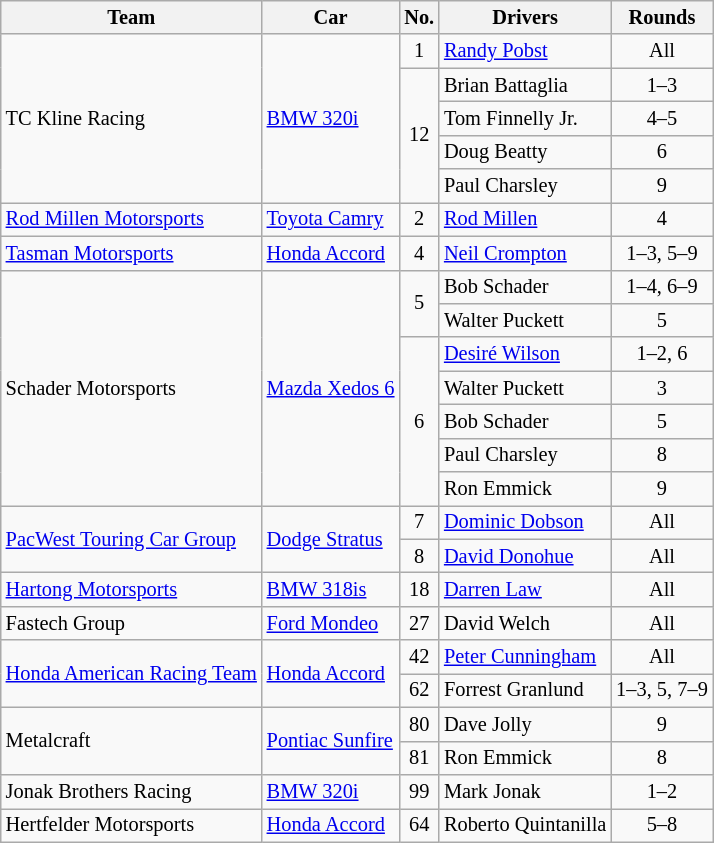<table class="wikitable sortable" style="font-size: 85%">
<tr>
<th>Team</th>
<th>Car</th>
<th>No.</th>
<th>Drivers</th>
<th>Rounds</th>
</tr>
<tr>
<td rowspan="5">TC Kline Racing</td>
<td rowspan="5"><a href='#'>BMW 320i</a></td>
<td align="center">1</td>
<td> <a href='#'>Randy Pobst</a></td>
<td align="center">All</td>
</tr>
<tr>
<td align="center" rowspan="4">12</td>
<td> Brian Battaglia</td>
<td align="center">1–3</td>
</tr>
<tr>
<td> Tom Finnelly Jr.</td>
<td align="center">4–5</td>
</tr>
<tr>
<td> Doug Beatty</td>
<td align="center">6</td>
</tr>
<tr>
<td> Paul Charsley</td>
<td align="center">9</td>
</tr>
<tr>
<td><a href='#'>Rod Millen Motorsports</a></td>
<td><a href='#'>Toyota Camry</a></td>
<td align="center">2</td>
<td> <a href='#'>Rod Millen</a></td>
<td align="center">4</td>
</tr>
<tr>
<td><a href='#'>Tasman Motorsports</a></td>
<td><a href='#'>Honda Accord</a></td>
<td align="center">4</td>
<td> <a href='#'>Neil Crompton</a></td>
<td align="center">1–3, 5–9</td>
</tr>
<tr>
<td rowspan="7">Schader Motorsports</td>
<td rowspan="7"><a href='#'>Mazda Xedos 6</a></td>
<td rowspan="2" align="center">5</td>
<td> Bob Schader</td>
<td align="center">1–4, 6–9</td>
</tr>
<tr>
<td> Walter Puckett</td>
<td align="center">5</td>
</tr>
<tr>
<td rowspan="5" align="center">6</td>
<td> <a href='#'>Desiré Wilson</a></td>
<td align="center">1–2, 6</td>
</tr>
<tr>
<td> Walter Puckett</td>
<td align="center">3</td>
</tr>
<tr>
<td> Bob Schader</td>
<td align="center">5</td>
</tr>
<tr>
<td> Paul Charsley</td>
<td align="center">8</td>
</tr>
<tr>
<td> Ron Emmick</td>
<td align="center">9</td>
</tr>
<tr>
<td rowspan="2"><a href='#'>PacWest Touring Car Group</a></td>
<td rowspan="2"><a href='#'>Dodge Stratus</a></td>
<td align="center">7</td>
<td> <a href='#'>Dominic Dobson</a></td>
<td align="center">All</td>
</tr>
<tr>
<td align="center">8</td>
<td> <a href='#'>David Donohue</a></td>
<td align="center">All</td>
</tr>
<tr>
<td><a href='#'>Hartong Motorsports</a></td>
<td><a href='#'>BMW 318is</a></td>
<td align="center">18</td>
<td> <a href='#'>Darren Law</a></td>
<td align="center">All</td>
</tr>
<tr>
<td>Fastech Group</td>
<td><a href='#'>Ford Mondeo</a></td>
<td align="center">27</td>
<td> David Welch</td>
<td align="center">All</td>
</tr>
<tr>
<td rowspan=2><a href='#'>Honda American Racing Team</a></td>
<td rowspan=2><a href='#'>Honda Accord</a></td>
<td align="center">42</td>
<td> <a href='#'>Peter Cunningham</a></td>
<td align="center">All</td>
</tr>
<tr>
<td align="center">62</td>
<td> Forrest Granlund</td>
<td align="center">1–3, 5, 7–9</td>
</tr>
<tr>
<td rowspan=2>Metalcraft</td>
<td rowspan=2><a href='#'>Pontiac Sunfire</a></td>
<td align="center">80</td>
<td> Dave Jolly</td>
<td align="center">9</td>
</tr>
<tr>
<td align="center">81</td>
<td> Ron Emmick</td>
<td align="center">8</td>
</tr>
<tr>
<td>Jonak Brothers Racing</td>
<td><a href='#'>BMW 320i</a></td>
<td align="center">99</td>
<td> Mark Jonak</td>
<td align="center">1–2</td>
</tr>
<tr>
<td>Hertfelder Motorsports</td>
<td><a href='#'>Honda Accord</a></td>
<td align="center">64</td>
<td> Roberto Quintanilla</td>
<td align="center">5–8</td>
</tr>
</table>
